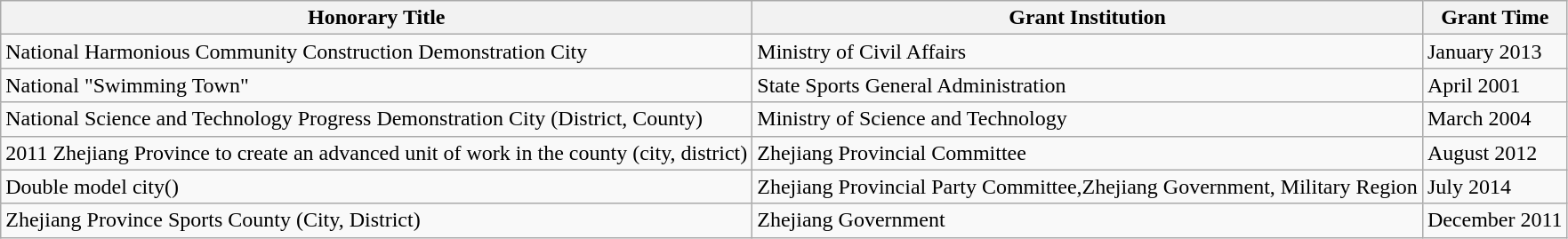<table class="wikitable">
<tr>
<th>Honorary Title</th>
<th>Grant Institution</th>
<th>Grant Time</th>
</tr>
<tr>
<td>National Harmonious Community Construction Demonstration City</td>
<td>Ministry of Civil Affairs</td>
<td>January 2013</td>
</tr>
<tr>
<td>National "Swimming Town"</td>
<td>State Sports General Administration</td>
<td>April 2001</td>
</tr>
<tr>
<td>National Science and Technology Progress Demonstration City (District, County)</td>
<td>Ministry of Science and Technology</td>
<td>March 2004</td>
</tr>
<tr>
<td>2011 Zhejiang Province to create an advanced unit of work in the county (city, district)</td>
<td>Zhejiang Provincial Committee</td>
<td>August 2012</td>
</tr>
<tr>
<td>Double model city()</td>
<td>Zhejiang Provincial Party Committee,Zhejiang Government, Military Region</td>
<td>July 2014</td>
</tr>
<tr>
<td>Zhejiang Province Sports County (City, District)</td>
<td>Zhejiang Government</td>
<td>December 2011</td>
</tr>
</table>
